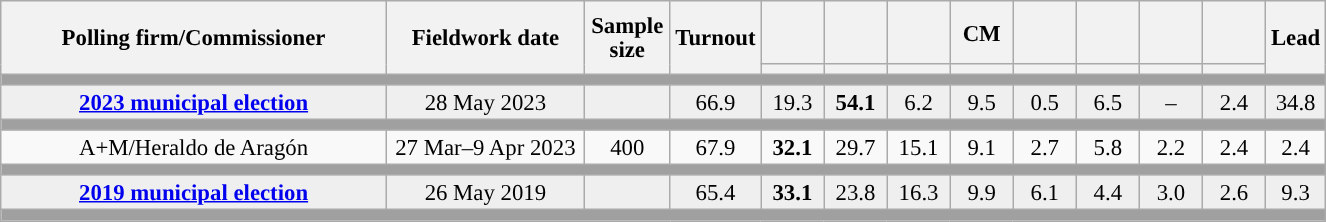<table class="wikitable collapsible collapsed" style="text-align:center; font-size:95%; line-height:16px;">
<tr style="height:42px;">
<th style="width:250px;" rowspan="2">Polling firm/Commissioner</th>
<th style="width:125px;" rowspan="2">Fieldwork date</th>
<th style="width:50px;" rowspan="2">Sample size</th>
<th style="width:45px;" rowspan="2">Turnout</th>
<th style="width:35px;"></th>
<th style="width:35px;"></th>
<th style="width:35px;"></th>
<th style="width:35px;">CM</th>
<th style="width:35px;"></th>
<th style="width:35px;"></th>
<th style="width:35px;"></th>
<th style="width:35px;"></th>
<th style="width:30px;" rowspan="2">Lead</th>
</tr>
<tr>
<th style="color:inherit;background:"></th>
<th style="color:inherit;background:"></th>
<th style="color:inherit;background:"></th>
<th style="color:inherit;background:"></th>
<th style="color:inherit;background:"></th>
<th style="color:inherit;background:"></th>
<th style="color:inherit;background:"></th>
<th style="color:inherit;background:"></th>
</tr>
<tr>
<td colspan="13" style="background:#A0A0A0"></td>
</tr>
<tr style="background:#EFEFEF;">
<td><strong><a href='#'>2023 municipal election</a></strong></td>
<td>28 May 2023</td>
<td></td>
<td>66.9</td>
<td>19.3<br></td>
<td><strong>54.1</strong><br></td>
<td>6.2<br></td>
<td>9.5<br></td>
<td>0.5<br></td>
<td>6.5<br></td>
<td>–</td>
<td>2.4<br></td>
<td style="background:">34.8</td>
</tr>
<tr>
<td colspan="13" style="background:#A0A0A0"></td>
</tr>
<tr>
<td>A+M/Heraldo de Aragón</td>
<td>27 Mar–9 Apr 2023</td>
<td>400</td>
<td>67.9</td>
<td><strong>32.1</strong><br></td>
<td>29.7<br></td>
<td>15.1<br></td>
<td>9.1<br></td>
<td>2.7<br></td>
<td>5.8<br></td>
<td>2.2<br></td>
<td>2.4<br></td>
<td style="background:">2.4</td>
</tr>
<tr>
<td colspan="13" style="background:#A0A0A0"></td>
</tr>
<tr style="background:#EFEFEF;">
<td><strong><a href='#'>2019 municipal election</a></strong></td>
<td>26 May 2019</td>
<td></td>
<td>65.4</td>
<td><strong>33.1</strong><br></td>
<td>23.8<br></td>
<td>16.3<br></td>
<td>9.9<br></td>
<td>6.1<br></td>
<td>4.4<br></td>
<td>3.0<br></td>
<td>2.6<br></td>
<td style="background:">9.3</td>
</tr>
<tr>
<td colspan="13" style="background:#A0A0A0"></td>
</tr>
</table>
